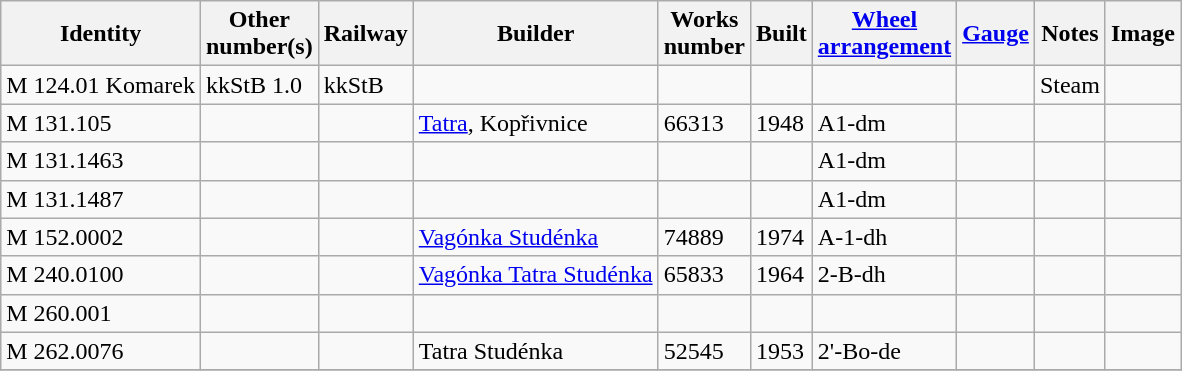<table class="wikitable sortable">
<tr>
<th>Identity</th>
<th>Other<br>number(s)</th>
<th>Railway</th>
<th>Builder</th>
<th>Works<br>number</th>
<th>Built</th>
<th><a href='#'>Wheel<br>arrange­ment</a></th>
<th scope="col" width="5px"><a href='#'>Gauge</a></th>
<th>Notes</th>
<th>Image</th>
</tr>
<tr>
<td>M 124.01 Komarek</td>
<td>kkStB 1.0</td>
<td>kkStB</td>
<td></td>
<td></td>
<td></td>
<td></td>
<td></td>
<td>Steam</td>
<td></td>
</tr>
<tr>
<td>M 131.105</td>
<td></td>
<td></td>
<td><a href='#'>Tatra</a>, Kopřivnice</td>
<td>66313</td>
<td>1948</td>
<td>A1-dm</td>
<td></td>
<td></td>
<td></td>
</tr>
<tr>
<td>M 131.1463</td>
<td></td>
<td></td>
<td></td>
<td></td>
<td></td>
<td>A1-dm</td>
<td></td>
<td></td>
<td></td>
</tr>
<tr>
<td>M 131.1487</td>
<td></td>
<td></td>
<td></td>
<td></td>
<td></td>
<td>A1-dm</td>
<td></td>
<td></td>
<td></td>
</tr>
<tr>
<td>M 152.0002</td>
<td></td>
<td></td>
<td><a href='#'>Vagónka Studénka</a></td>
<td>74889</td>
<td>1974</td>
<td>A-1-dh</td>
<td></td>
<td></td>
<td></td>
</tr>
<tr>
<td>M 240.0100</td>
<td></td>
<td></td>
<td><a href='#'>Vagónka Tatra Studénka</a></td>
<td>65833</td>
<td>1964</td>
<td>2-B-dh</td>
<td></td>
<td></td>
<td></td>
</tr>
<tr>
<td>M 260.001</td>
<td></td>
<td></td>
<td></td>
<td></td>
<td></td>
<td></td>
<td></td>
<td></td>
</tr>
<tr>
<td>M 262.0076</td>
<td></td>
<td></td>
<td>Tatra Studénka</td>
<td>52545</td>
<td>1953</td>
<td>2'-Bo-de</td>
<td></td>
<td></td>
<td></td>
</tr>
<tr>
</tr>
</table>
